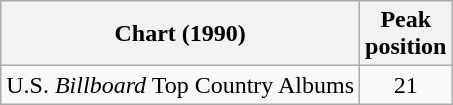<table class="wikitable">
<tr>
<th>Chart (1990)</th>
<th>Peak<br>position</th>
</tr>
<tr>
<td>U.S. <em>Billboard</em> Top Country Albums</td>
<td align="center">21</td>
</tr>
</table>
